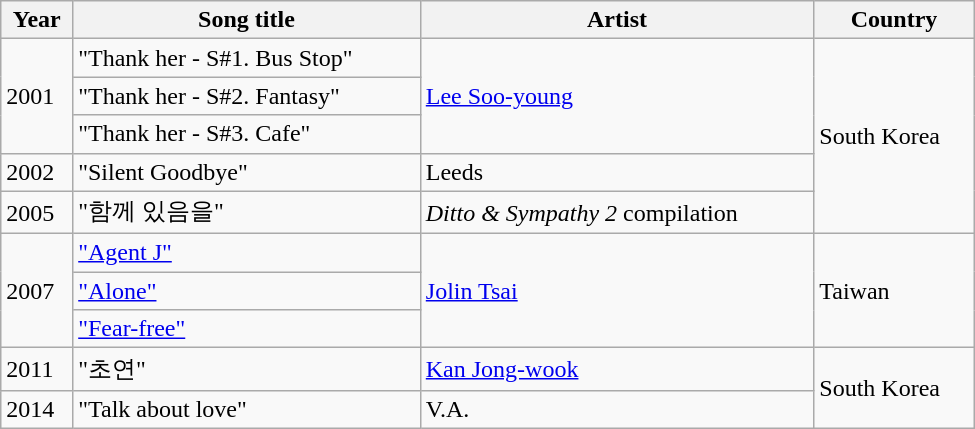<table class="wikitable" style="width:650px">
<tr>
<th>Year</th>
<th>Song title</th>
<th>Artist</th>
<th>Country</th>
</tr>
<tr>
<td rowspan="3">2001 </td>
<td>"Thank her - S#1. Bus Stop"</td>
<td rowspan="3"><a href='#'>Lee Soo-young</a></td>
<td rowspan="5">South Korea</td>
</tr>
<tr>
<td>"Thank her - S#2. Fantasy"</td>
</tr>
<tr>
<td>"Thank her - S#3. Cafe"</td>
</tr>
<tr>
<td rowspan="1">2002</td>
<td>"Silent Goodbye"</td>
<td>Leeds</td>
</tr>
<tr>
<td rowspan="1">2005</td>
<td>"함께 있음을"</td>
<td><em>Ditto & Sympathy 2</em> compilation</td>
</tr>
<tr>
<td rowspan="3">2007</td>
<td><a href='#'>"Agent J"</a></td>
<td rowspan="3"><a href='#'>Jolin Tsai</a></td>
<td rowspan="3">Taiwan</td>
</tr>
<tr>
<td><a href='#'>"Alone"</a></td>
</tr>
<tr>
<td><a href='#'>"Fear-free"</a></td>
</tr>
<tr>
<td rowspan="1">2011</td>
<td>"초연"</td>
<td><a href='#'>Kan Jong-wook</a></td>
<td rowspan="2">South Korea</td>
</tr>
<tr>
<td rowspan="1">2014</td>
<td>"Talk about love"</td>
<td>V.A.</td>
</tr>
</table>
